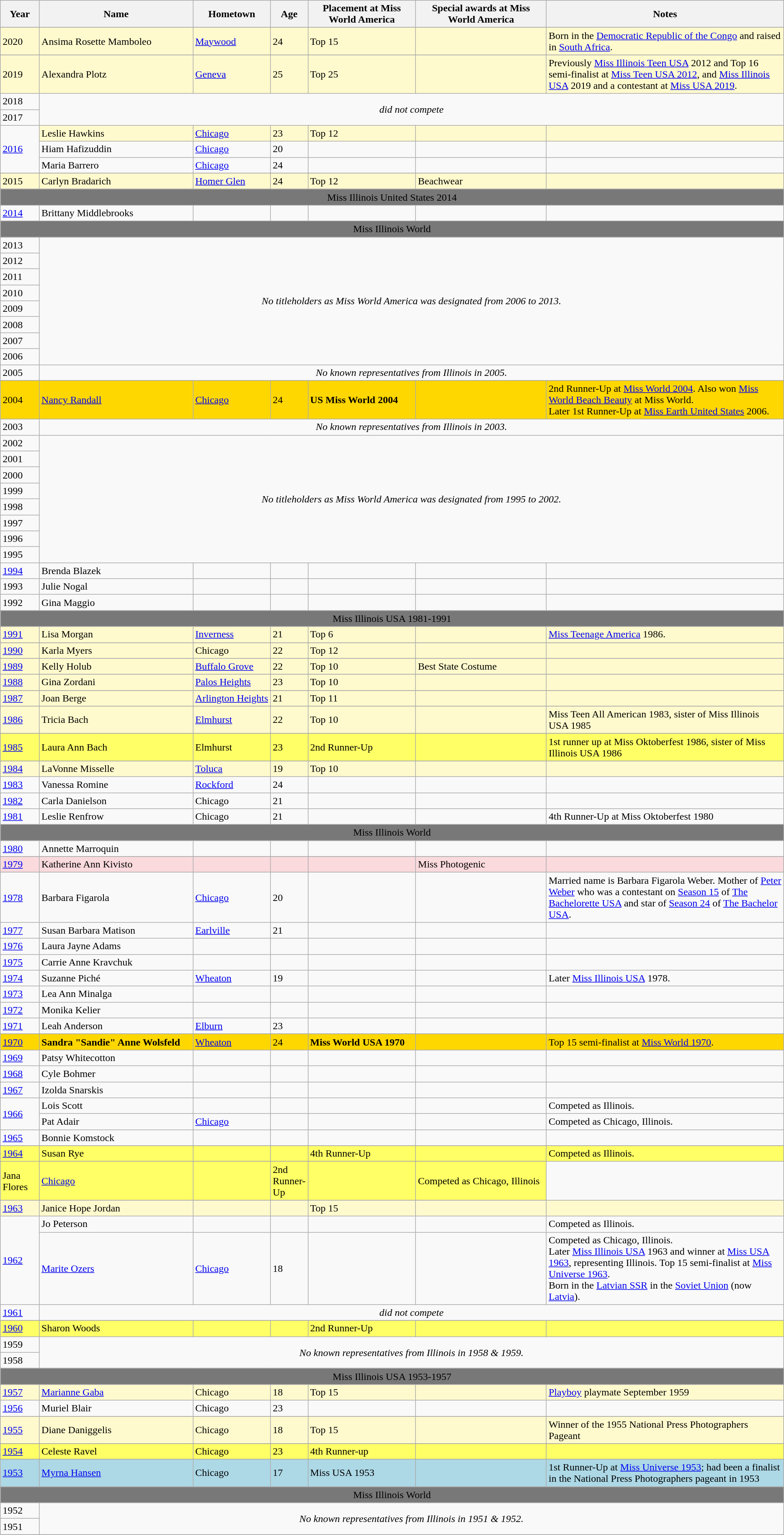<table class="wikitable">
<tr>
<th width=5%>Year</th>
<th width=20%>Name</th>
<th width=10%>Hometown</th>
<th width=3%>Age<br></th>
<th width=14%>Placement at Miss World America</th>
<th width=17%>Special awards at Miss World America</th>
<th width=31%>Notes</th>
</tr>
<tr>
</tr>
<tr style="background-color:#FFFACD;">
<td>2020</td>
<td>Ansima Rosette Mamboleo</td>
<td><a href='#'>Maywood</a></td>
<td>24</td>
<td>Top 15</td>
<td></td>
<td>Born in the <a href='#'>Democratic Republic of the Congo</a> and raised in <a href='#'>South Africa</a>.</td>
</tr>
<tr>
</tr>
<tr style="background-color:#FFFACD;">
<td>2019</td>
<td>Alexandra Plotz</td>
<td><a href='#'>Geneva</a></td>
<td>25</td>
<td>Top 25</td>
<td></td>
<td>Previously <a href='#'>Miss Illinois Teen USA</a> 2012 and Top 16 semi-finalist at <a href='#'>Miss Teen USA 2012</a>, and <a href='#'>Miss Illinois USA</a> 2019 and a contestant at <a href='#'>Miss USA 2019</a>.</td>
</tr>
<tr>
<td>2018</td>
<td rowspan=2 colspan=6 align=center><em>did not compete</em></td>
</tr>
<tr>
<td>2017</td>
</tr>
<tr>
<td rowspan=3><a href='#'>2016</a></td>
<td style="background-color:#FFFACD;">Leslie Hawkins</td>
<td style="background-color:#FFFACD;"><a href='#'>Chicago</a></td>
<td style="background-color:#FFFACD;">23</td>
<td style="background-color:#FFFACD;">Top 12</td>
<td style="background-color:#FFFACD;"></td>
<td style="background-color:#FFFACD;"></td>
</tr>
<tr>
<td>Hiam Hafizuddin</td>
<td><a href='#'>Chicago</a></td>
<td>20</td>
<td></td>
<td></td>
<td></td>
</tr>
<tr>
<td>Maria Barrero</td>
<td><a href='#'>Chicago</a></td>
<td>24</td>
<td></td>
<td></td>
<td></td>
</tr>
<tr>
</tr>
<tr style="background-color:#FFFACD;">
<td>2015</td>
<td>Carlyn Bradarich</td>
<td><a href='#'>Homer Glen</a></td>
<td>24</td>
<td>Top 12</td>
<td>Beachwear</td>
<td></td>
</tr>
<tr bgcolor="#787878" align="center">
<td colspan="7"><span>Miss Illinois United States 2014</span></td>
</tr>
<tr>
<td><a href='#'>2014</a></td>
<td>Brittany Middlebrooks</td>
<td></td>
<td></td>
<td></td>
<td></td>
<td></td>
</tr>
<tr bgcolor="#787878" align="center">
<td colspan="7"><span>Miss Illinois World</span></td>
</tr>
<tr>
<td>2013</td>
<td rowspan=8 colspan=6 align=center><em>No titleholders as Miss World America was designated from 2006 to 2013.</em></td>
</tr>
<tr>
<td>2012</td>
</tr>
<tr>
<td>2011</td>
</tr>
<tr>
<td>2010</td>
</tr>
<tr>
<td>2009</td>
</tr>
<tr>
<td>2008</td>
</tr>
<tr>
<td>2007</td>
</tr>
<tr>
<td>2006</td>
</tr>
<tr>
<td>2005</td>
<td colspan=6 align=center><em>No known representatives from Illinois in 2005.</em></td>
</tr>
<tr>
</tr>
<tr style="background-color:GOLD;">
<td>2004</td>
<td><a href='#'>Nancy Randall</a></td>
<td><a href='#'>Chicago</a></td>
<td>24</td>
<td><strong>US Miss World 2004</strong></td>
<td></td>
<td>2nd Runner-Up at <a href='#'>Miss World 2004</a>. Also won <a href='#'>Miss World Beach Beauty</a> at Miss World.<br>Later 1st Runner-Up at <a href='#'>Miss Earth United States</a> 2006.</td>
</tr>
<tr>
<td>2003</td>
<td colspan=6 align=center><em>No known representatives from Illinois in 2003.</em></td>
</tr>
<tr>
<td>2002</td>
<td rowspan=8 colspan=6 align=center><em>No titleholders as Miss World America was designated from 1995 to 2002.</em></td>
</tr>
<tr>
<td>2001</td>
</tr>
<tr>
<td>2000</td>
</tr>
<tr>
<td>1999</td>
</tr>
<tr>
<td>1998</td>
</tr>
<tr>
<td>1997</td>
</tr>
<tr>
<td>1996</td>
</tr>
<tr>
<td>1995</td>
</tr>
<tr>
<td><a href='#'>1994</a></td>
<td>Brenda Blazek</td>
<td></td>
<td></td>
<td></td>
<td></td>
<td></td>
</tr>
<tr>
<td>1993</td>
<td>Julie Nogal</td>
<td></td>
<td></td>
<td></td>
<td></td>
<td></td>
</tr>
<tr>
<td>1992</td>
<td>Gina Maggio</td>
<td></td>
<td></td>
<td></td>
<td></td>
<td></td>
</tr>
<tr bgcolor="#787878" align="center">
<td colspan="7"><span>Miss Illinois USA 1981-1991</span></td>
</tr>
<tr>
</tr>
<tr style="background-color:#FFFACD;">
<td><a href='#'>1991</a></td>
<td>Lisa Morgan</td>
<td><a href='#'>Inverness</a></td>
<td>21</td>
<td>Top 6</td>
<td></td>
<td><a href='#'>Miss Teenage America</a> 1986.</td>
</tr>
<tr>
</tr>
<tr style="background-color:#FFFACD;">
<td><a href='#'>1990</a></td>
<td>Karla Myers</td>
<td>Chicago</td>
<td>22</td>
<td>Top 12</td>
<td></td>
<td></td>
</tr>
<tr>
</tr>
<tr style="background-color:#FFFACD;">
<td><a href='#'>1989</a></td>
<td>Kelly Holub</td>
<td><a href='#'>Buffalo Grove</a></td>
<td>22</td>
<td>Top 10</td>
<td>Best State Costume</td>
<td></td>
</tr>
<tr>
</tr>
<tr style="background-color:#FFFACD;">
<td><a href='#'>1988</a></td>
<td>Gina Zordani</td>
<td><a href='#'>Palos Heights</a></td>
<td>23</td>
<td>Top 10</td>
<td></td>
<td></td>
</tr>
<tr>
</tr>
<tr style="background-color:#FFFACD;">
<td><a href='#'>1987</a></td>
<td>Joan Berge</td>
<td><a href='#'>Arlington Heights</a></td>
<td>21</td>
<td>Top 11</td>
<td></td>
<td></td>
</tr>
<tr>
</tr>
<tr style="background-color:#FFFACD;">
<td><a href='#'>1986</a></td>
<td>Tricia Bach</td>
<td><a href='#'>Elmhurst</a></td>
<td>22</td>
<td>Top 10</td>
<td></td>
<td>Miss Teen All American 1983, sister of Miss Illinois USA 1985</td>
</tr>
<tr>
</tr>
<tr style="background-color:#FFFF66;">
<td><a href='#'>1985</a></td>
<td>Laura Ann Bach</td>
<td>Elmhurst</td>
<td>23</td>
<td>2nd Runner-Up</td>
<td></td>
<td>1st runner up at Miss Oktoberfest 1986, sister of Miss Illinois USA 1986</td>
</tr>
<tr>
</tr>
<tr style="background-color:#FFFACD;">
<td><a href='#'>1984</a></td>
<td>LaVonne Misselle</td>
<td><a href='#'>Toluca</a></td>
<td>19</td>
<td>Top 10</td>
<td></td>
<td></td>
</tr>
<tr>
<td><a href='#'>1983</a></td>
<td>Vanessa Romine</td>
<td><a href='#'>Rockford</a></td>
<td>24</td>
<td></td>
<td></td>
<td></td>
</tr>
<tr>
<td><a href='#'>1982</a></td>
<td>Carla Danielson</td>
<td>Chicago</td>
<td>21</td>
<td></td>
<td></td>
<td></td>
</tr>
<tr>
<td><a href='#'>1981</a></td>
<td>Leslie Renfrow</td>
<td>Chicago</td>
<td>21</td>
<td></td>
<td></td>
<td>4th Runner-Up at Miss Oktoberfest 1980</td>
</tr>
<tr bgcolor="#787878" align="center">
<td colspan="7"><span>Miss Illinois World</span></td>
</tr>
<tr>
<td><a href='#'>1980</a></td>
<td>Annette Marroquin</td>
<td></td>
<td></td>
<td></td>
<td></td>
<td></td>
</tr>
<tr>
</tr>
<tr style="background-color:#FADADD;">
<td><a href='#'>1979</a></td>
<td>Katherine Ann Kivisto</td>
<td></td>
<td></td>
<td></td>
<td>Miss Photogenic</td>
<td></td>
</tr>
<tr>
<td><a href='#'>1978</a></td>
<td>Barbara Figarola</td>
<td><a href='#'>Chicago</a></td>
<td>20</td>
<td></td>
<td></td>
<td>Married name is Barbara Figarola Weber. Mother of <a href='#'>Peter Weber</a> who was a contestant on <a href='#'>Season 15</a> of <a href='#'>The Bachelorette USA</a> and star of <a href='#'>Season 24</a> of <a href='#'>The Bachelor USA</a>.</td>
</tr>
<tr>
<td><a href='#'>1977</a></td>
<td>Susan Barbara Matison</td>
<td><a href='#'>Earlville</a></td>
<td>21</td>
<td></td>
<td></td>
<td></td>
</tr>
<tr>
<td><a href='#'>1976</a></td>
<td>Laura Jayne Adams</td>
<td></td>
<td></td>
<td></td>
<td></td>
<td></td>
</tr>
<tr>
<td><a href='#'>1975</a></td>
<td>Carrie Anne Kravchuk</td>
<td></td>
<td></td>
<td></td>
<td></td>
<td></td>
</tr>
<tr>
<td><a href='#'>1974</a></td>
<td>Suzanne Piché</td>
<td><a href='#'>Wheaton</a></td>
<td>19</td>
<td></td>
<td></td>
<td>Later <a href='#'>Miss Illinois USA</a> 1978.</td>
</tr>
<tr>
<td><a href='#'>1973</a></td>
<td>Lea Ann Minalga</td>
<td></td>
<td></td>
<td></td>
<td></td>
<td></td>
</tr>
<tr>
<td><a href='#'>1972</a></td>
<td>Monika Kelier</td>
<td></td>
<td></td>
<td></td>
<td></td>
<td></td>
</tr>
<tr>
<td><a href='#'>1971</a></td>
<td>Leah Anderson</td>
<td><a href='#'>Elburn</a></td>
<td>23</td>
<td></td>
<td></td>
<td></td>
</tr>
<tr>
</tr>
<tr style="background-color:GOLD;">
<td><a href='#'>1970</a></td>
<td><strong>Sandra "Sandie" Anne Wolsfeld</strong></td>
<td><a href='#'>Wheaton</a></td>
<td>24</td>
<td><strong>Miss World USA 1970</strong></td>
<td></td>
<td>Top 15 semi-finalist at <a href='#'>Miss World 1970</a>.</td>
</tr>
<tr>
<td><a href='#'>1969</a></td>
<td>Patsy Whitecotton</td>
<td></td>
<td></td>
<td></td>
<td></td>
<td></td>
</tr>
<tr>
<td><a href='#'>1968</a></td>
<td>Cyle Bohmer</td>
<td></td>
<td></td>
<td></td>
<td></td>
<td></td>
</tr>
<tr>
<td><a href='#'>1967</a></td>
<td>Izolda Snarskis</td>
<td></td>
<td></td>
<td></td>
<td></td>
<td></td>
</tr>
<tr>
<td rowspan=2><a href='#'>1966</a></td>
<td>Lois Scott</td>
<td></td>
<td></td>
<td></td>
<td></td>
<td>Competed as Illinois.</td>
</tr>
<tr>
<td>Pat Adair</td>
<td><a href='#'>Chicago</a></td>
<td></td>
<td></td>
<td></td>
<td>Competed as Chicago, Illinois.</td>
</tr>
<tr>
<td><a href='#'>1965</a></td>
<td>Bonnie Komstock</td>
<td></td>
<td></td>
<td></td>
<td></td>
<td></td>
</tr>
<tr>
</tr>
<tr style="background-color:#FFFF66;">
<td rowspan=2><a href='#'>1964</a></td>
<td>Susan Rye</td>
<td></td>
<td></td>
<td>4th Runner-Up</td>
<td></td>
<td>Competed as Illinois.</td>
</tr>
<tr>
</tr>
<tr style="background-color:#FFFF66;">
<td>Jana Flores</td>
<td><a href='#'>Chicago</a></td>
<td></td>
<td>2nd Runner-Up</td>
<td></td>
<td>Competed as Chicago, Illinois</td>
</tr>
<tr>
</tr>
<tr style="background-color:#FFFACD;">
<td><a href='#'>1963</a></td>
<td>Janice Hope Jordan</td>
<td></td>
<td></td>
<td>Top 15</td>
<td></td>
<td></td>
</tr>
<tr>
<td rowspan=2><a href='#'>1962</a></td>
<td>Jo Peterson</td>
<td></td>
<td></td>
<td></td>
<td></td>
<td>Competed as Illinois.</td>
</tr>
<tr>
<td><a href='#'>Marite Ozers</a></td>
<td><a href='#'>Chicago</a></td>
<td>18</td>
<td></td>
<td></td>
<td>Competed as Chicago, Illinois.<br>Later <a href='#'>Miss Illinois USA</a> 1963 and winner at <a href='#'>Miss USA 1963</a>, representing Illinois. Top 15 semi-finalist at <a href='#'>Miss Universe 1963</a>.<br>Born in the <a href='#'>Latvian SSR</a> in the <a href='#'>Soviet Union</a> (now <a href='#'>Latvia</a>).</td>
</tr>
<tr>
<td><a href='#'>1961</a></td>
<td colspan=6 align=center><em>did not compete</em></td>
</tr>
<tr>
</tr>
<tr style="background-color:#FFFF66;">
<td><a href='#'>1960</a></td>
<td>Sharon Woods</td>
<td></td>
<td></td>
<td>2nd Runner-Up</td>
<td></td>
<td></td>
</tr>
<tr>
<td>1959</td>
<td rowspan=2 colspan=6 align=center><em>No known representatives from Illinois in 1958 & 1959.</em></td>
</tr>
<tr>
<td>1958</td>
</tr>
<tr bgcolor="#787878" align="center">
<td colspan="7"><span>Miss Illinois USA 1953-1957</span></td>
</tr>
<tr>
</tr>
<tr style="background-color:#FFFACD;">
<td><a href='#'>1957</a></td>
<td><a href='#'>Marianne Gaba</a></td>
<td>Chicago</td>
<td>18</td>
<td>Top 15</td>
<td></td>
<td><a href='#'>Playboy</a> playmate September 1959</td>
</tr>
<tr>
<td><a href='#'>1956</a></td>
<td>Muriel Blair</td>
<td>Chicago</td>
<td>23</td>
<td></td>
<td></td>
<td></td>
</tr>
<tr>
</tr>
<tr style="background-color:#FFFACD;">
<td><a href='#'>1955</a></td>
<td>Diane Daniggelis</td>
<td>Chicago</td>
<td>18</td>
<td>Top 15</td>
<td></td>
<td>Winner of the 1955 National Press Photographers Pageant</td>
</tr>
<tr>
</tr>
<tr style="background-color:#FFFF66;">
<td><a href='#'>1954</a></td>
<td>Celeste Ravel</td>
<td>Chicago</td>
<td>23</td>
<td>4th Runner-up</td>
<td></td>
<td></td>
</tr>
<tr>
</tr>
<tr style="background-color:#ADD8E6;">
<td><a href='#'>1953</a></td>
<td><a href='#'>Myrna Hansen</a></td>
<td>Chicago</td>
<td>17</td>
<td>Miss USA 1953</td>
<td></td>
<td>1st Runner-Up at <a href='#'>Miss Universe 1953</a>; had been a finalist in the National Press Photographers pageant in 1953</td>
</tr>
<tr>
</tr>
<tr bgcolor="#787878" align="center">
<td colspan="7"><span>Miss Illinois World</span></td>
</tr>
<tr>
<td>1952</td>
<td rowspan=2 colspan=6 align=center><em>No known representatives from Illinois in 1951 & 1952.</em></td>
</tr>
<tr>
<td>1951</td>
</tr>
<tr>
</tr>
</table>
